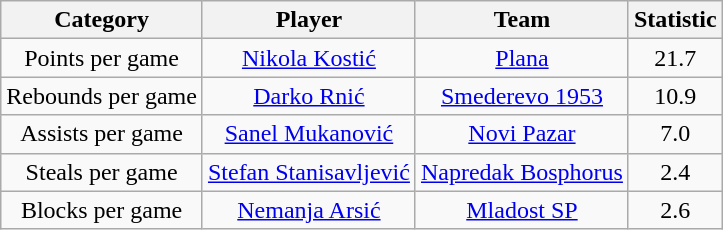<table class="wikitable" style="text-align:center">
<tr>
<th>Category</th>
<th>Player</th>
<th>Team</th>
<th>Statistic</th>
</tr>
<tr>
<td>Points per game</td>
<td> <a href='#'>Nikola Kostić</a></td>
<td><a href='#'>Plana</a></td>
<td>21.7</td>
</tr>
<tr>
<td>Rebounds per game</td>
<td> <a href='#'>Darko Rnić</a></td>
<td><a href='#'>Smederevo 1953</a></td>
<td>10.9</td>
</tr>
<tr>
<td>Assists per game</td>
<td> <a href='#'>Sanel Mukanović</a></td>
<td><a href='#'>Novi Pazar</a></td>
<td>7.0</td>
</tr>
<tr>
<td>Steals per game</td>
<td> <a href='#'>Stefan Stanisavljević</a></td>
<td><a href='#'>Napredak Bosphorus</a></td>
<td>2.4</td>
</tr>
<tr>
<td>Blocks per game</td>
<td> <a href='#'>Nemanja Arsić</a></td>
<td><a href='#'>Mladost SP</a></td>
<td>2.6</td>
</tr>
</table>
